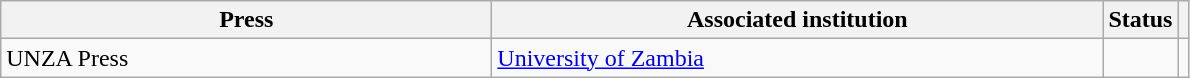<table class="wikitable sortable">
<tr>
<th style="width:20em">Press</th>
<th style="width:25em">Associated institution</th>
<th>Status</th>
<th></th>
</tr>
<tr>
<td>UNZA Press</td>
<td><a href='#'>University of Zambia</a></td>
<td></td>
<td></td>
</tr>
</table>
